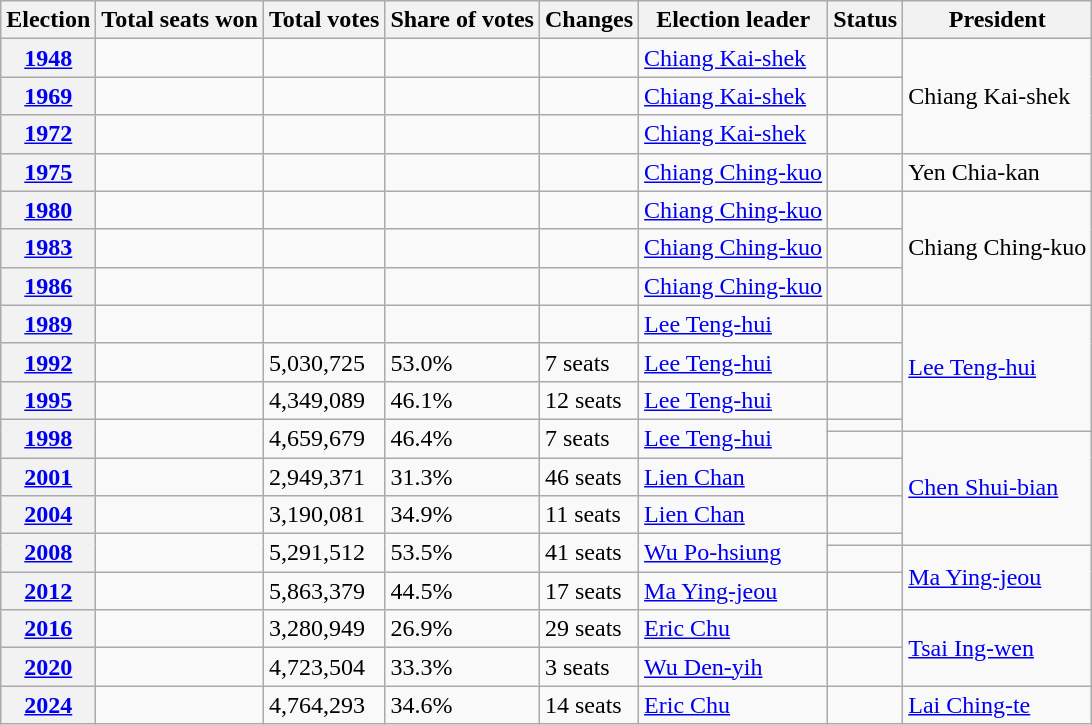<table class=wikitable>
<tr>
<th>Election</th>
<th>Total seats won</th>
<th>Total votes</th>
<th>Share of votes</th>
<th>Changes</th>
<th>Election leader</th>
<th>Status</th>
<th>President</th>
</tr>
<tr>
<th><a href='#'>1948</a></th>
<td></td>
<td></td>
<td></td>
<td></td>
<td><a href='#'>Chiang Kai-shek</a></td>
<td></td>
<td rowspan="3">Chiang Kai-shek</td>
</tr>
<tr>
<th><a href='#'>1969</a></th>
<td></td>
<td></td>
<td></td>
<td></td>
<td><a href='#'>Chiang Kai-shek</a></td>
<td></td>
</tr>
<tr>
<th><a href='#'>1972</a></th>
<td></td>
<td></td>
<td></td>
<td></td>
<td><a href='#'>Chiang Kai-shek</a></td>
<td></td>
</tr>
<tr>
<th><a href='#'>1975</a></th>
<td></td>
<td></td>
<td></td>
<td></td>
<td><a href='#'>Chiang Ching-kuo</a></td>
<td></td>
<td>Yen Chia-kan</td>
</tr>
<tr>
<th><a href='#'>1980</a></th>
<td></td>
<td></td>
<td></td>
<td></td>
<td><a href='#'>Chiang Ching-kuo</a></td>
<td></td>
<td rowspan="3">Chiang Ching-kuo</td>
</tr>
<tr>
<th><a href='#'>1983</a></th>
<td></td>
<td></td>
<td></td>
<td></td>
<td><a href='#'>Chiang Ching-kuo</a></td>
<td></td>
</tr>
<tr>
<th><a href='#'>1986</a></th>
<td></td>
<td></td>
<td></td>
<td></td>
<td><a href='#'>Chiang Ching-kuo</a></td>
<td></td>
</tr>
<tr>
<th><a href='#'>1989</a></th>
<td></td>
<td></td>
<td></td>
<td></td>
<td><a href='#'>Lee Teng-hui</a></td>
<td></td>
<td rowspan="4"><a href='#'>Lee Teng-hui</a></td>
</tr>
<tr>
<th><a href='#'>1992</a></th>
<td></td>
<td>5,030,725</td>
<td>53.0%</td>
<td> 7 seats</td>
<td><a href='#'>Lee Teng-hui</a></td>
<td></td>
</tr>
<tr>
<th><a href='#'>1995</a></th>
<td></td>
<td>4,349,089</td>
<td>46.1%</td>
<td> 12 seats</td>
<td><a href='#'>Lee Teng-hui</a></td>
<td></td>
</tr>
<tr>
<th rowspan="2"><a href='#'>1998</a></th>
<td rowspan="2"></td>
<td rowspan="2">4,659,679</td>
<td rowspan="2">46.4%</td>
<td rowspan="2"> 7 seats<br></td>
<td rowspan="2"><a href='#'>Lee Teng-hui</a></td>
<td></td>
</tr>
<tr>
<td></td>
<td rowspan="4"><a href='#'>Chen Shui-bian</a></td>
</tr>
<tr>
<th><a href='#'>2001</a></th>
<td></td>
<td>2,949,371</td>
<td>31.3%</td>
<td> 46 seats</td>
<td><a href='#'>Lien Chan</a></td>
<td></td>
</tr>
<tr>
<th><a href='#'>2004</a></th>
<td></td>
<td>3,190,081</td>
<td>34.9%</td>
<td> 11 seats</td>
<td><a href='#'>Lien Chan</a></td>
<td></td>
</tr>
<tr>
<th rowspan="2"><a href='#'>2008</a></th>
<td rowspan="2"></td>
<td rowspan="2">5,291,512</td>
<td rowspan="2">53.5%</td>
<td rowspan="2"> 41 seats<br></td>
<td rowspan="2"><a href='#'>Wu Po-hsiung</a></td>
<td></td>
</tr>
<tr>
<td></td>
<td rowspan="2"><a href='#'>Ma Ying-jeou</a></td>
</tr>
<tr>
<th><a href='#'>2012</a></th>
<td></td>
<td>5,863,379</td>
<td>44.5%</td>
<td> 17 seats</td>
<td><a href='#'>Ma Ying-jeou</a></td>
<td></td>
</tr>
<tr>
<th><a href='#'>2016</a></th>
<td></td>
<td>3,280,949</td>
<td>26.9%</td>
<td> 29 seats</td>
<td><a href='#'>Eric Chu</a></td>
<td></td>
<td rowspan="2"><a href='#'>Tsai Ing-wen</a></td>
</tr>
<tr>
<th><a href='#'>2020</a></th>
<td></td>
<td>4,723,504</td>
<td>33.3%</td>
<td> 3 seats</td>
<td><a href='#'>Wu Den-yih</a></td>
<td></td>
</tr>
<tr>
<th><a href='#'>2024</a></th>
<td></td>
<td>4,764,293</td>
<td>34.6%</td>
<td> 14 seats</td>
<td><a href='#'>Eric Chu</a></td>
<td></td>
<td><a href='#'>Lai Ching-te</a></td>
</tr>
</table>
